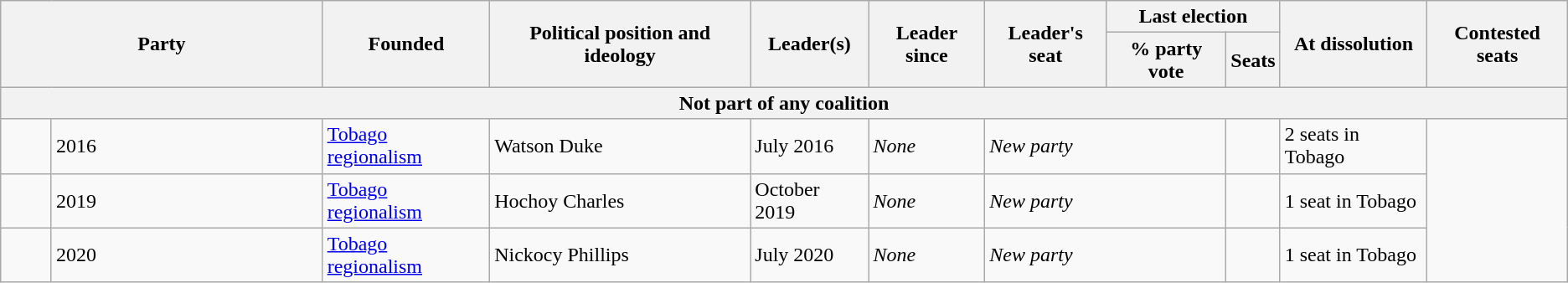<table class="wikitable sortable">
<tr>
<th colspan="2" rowspan="2" style="width:16em;">Party</th>
<th rowspan="2">Founded</th>
<th rowspan="2">Political position and ideology</th>
<th rowspan="2">Leader(s)</th>
<th rowspan="2">Leader since</th>
<th rowspan="2">Leader's seat</th>
<th colspan="2">Last election</th>
<th rowspan="2">At dissolution</th>
<th rowspan="2">Contested seats</th>
</tr>
<tr>
<th>% party vote</th>
<th>Seats</th>
</tr>
<tr>
<th colspan="11" style="text-align: center">Not part of any coalition</th>
</tr>
<tr>
<td></td>
<td style="text-align:left;" scope="row">2016</td>
<td><a href='#'>Tobago</a> <a href='#'>regionalism</a></td>
<td>Watson Duke</td>
<td>July 2016</td>
<td><em>None</em></td>
<td colspan="2"><em>New party</em></td>
<td></td>
<td>2 seats in Tobago</td>
</tr>
<tr>
<td></td>
<td style="text-align:left;" scope="row">2019</td>
<td><a href='#'>Tobago</a> <a href='#'>regionalism</a></td>
<td>Hochoy Charles</td>
<td>October 2019</td>
<td><em>None</em></td>
<td colspan="2"><em>New party</em></td>
<td></td>
<td>1 seat in Tobago</td>
</tr>
<tr>
<td></td>
<td style="text-align:left;" scope="row">2020</td>
<td><a href='#'>Tobago</a> <a href='#'>regionalism</a></td>
<td>Nickocy Phillips</td>
<td>July 2020</td>
<td><em>None</em></td>
<td colspan="2"><em>New party</em></td>
<td></td>
<td>1 seat in Tobago</td>
</tr>
</table>
